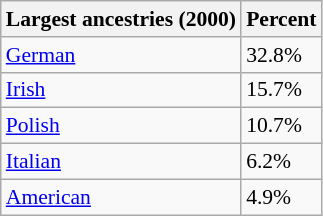<table class="wikitable sortable collapsible" style="font-size: 90%;">
<tr>
<th>Largest ancestries (2000)</th>
<th>Percent</th>
</tr>
<tr>
<td><a href='#'>German</a></td>
<td>32.8%</td>
</tr>
<tr>
<td><a href='#'>Irish</a></td>
<td>15.7%</td>
</tr>
<tr>
<td><a href='#'>Polish</a></td>
<td>10.7%</td>
</tr>
<tr>
<td><a href='#'>Italian</a></td>
<td>6.2%</td>
</tr>
<tr>
<td><a href='#'>American</a></td>
<td>4.9%</td>
</tr>
</table>
